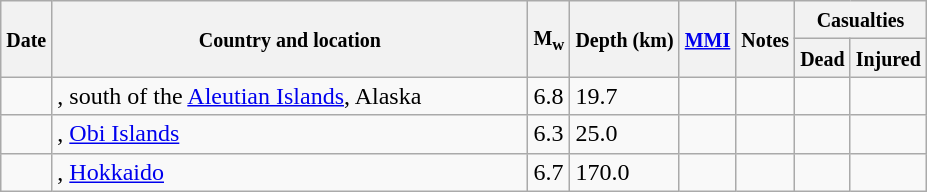<table class="wikitable sortable sort-under" style="border:1px black; margin-left:1em;">
<tr>
<th rowspan="2"><small>Date</small></th>
<th rowspan="2" style="width: 310px"><small>Country and location</small></th>
<th rowspan="2"><small>M<sub>w</sub></small></th>
<th rowspan="2"><small>Depth (km)</small></th>
<th rowspan="2"><small><a href='#'>MMI</a></small></th>
<th rowspan="2" class="unsortable"><small>Notes</small></th>
<th colspan="2"><small>Casualties</small></th>
</tr>
<tr>
<th><small>Dead</small></th>
<th><small>Injured</small></th>
</tr>
<tr>
<td></td>
<td>, south of the <a href='#'>Aleutian Islands</a>, Alaska</td>
<td>6.8</td>
<td>19.7</td>
<td></td>
<td></td>
<td></td>
<td></td>
</tr>
<tr>
<td></td>
<td>, <a href='#'>Obi Islands</a></td>
<td>6.3</td>
<td>25.0</td>
<td></td>
<td></td>
<td></td>
<td></td>
</tr>
<tr>
<td></td>
<td>, <a href='#'>Hokkaido</a></td>
<td>6.7</td>
<td>170.0</td>
<td></td>
<td></td>
<td></td>
<td></td>
</tr>
</table>
